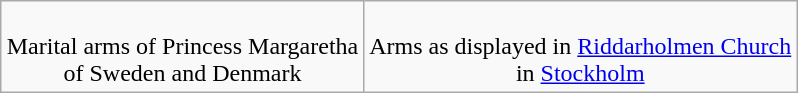<table class="wikitable" style="margin:1em auto; text-align:center;">
<tr>
<td><br>Marital arms of Princess Margaretha <br> of Sweden and Denmark</td>
<td><br>Arms as displayed in <a href='#'>Riddarholmen Church</a> <br> in <a href='#'>Stockholm</a></td>
</tr>
</table>
